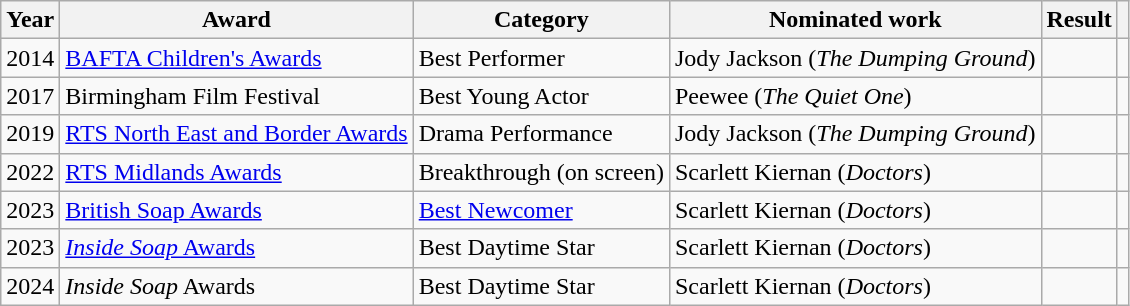<table class="wikitable">
<tr>
<th>Year</th>
<th>Award</th>
<th>Category</th>
<th>Nominated work</th>
<th>Result</th>
<th></th>
</tr>
<tr>
<td>2014</td>
<td><a href='#'>BAFTA Children's Awards</a></td>
<td>Best Performer</td>
<td>Jody Jackson (<em>The Dumping Ground</em>)</td>
<td></td>
<td align="center"></td>
</tr>
<tr>
<td>2017</td>
<td>Birmingham Film Festival</td>
<td>Best Young Actor</td>
<td>Peewee  (<em>The Quiet One</em>)</td>
<td></td>
<td align="center"></td>
</tr>
<tr>
<td>2019</td>
<td><a href='#'>RTS North East and Border Awards</a></td>
<td>Drama Performance</td>
<td>Jody Jackson (<em>The Dumping Ground</em>)</td>
<td></td>
<td align="center"></td>
</tr>
<tr>
<td>2022</td>
<td><a href='#'>RTS Midlands Awards</a></td>
<td>Breakthrough (on screen)</td>
<td>Scarlett Kiernan (<em>Doctors</em>)</td>
<td></td>
<td align="center"></td>
</tr>
<tr>
<td>2023</td>
<td><a href='#'>British Soap Awards</a></td>
<td><a href='#'>Best Newcomer</a></td>
<td>Scarlett Kiernan (<em>Doctors</em>)</td>
<td></td>
<td align="center"></td>
</tr>
<tr>
<td>2023</td>
<td><a href='#'><em>Inside Soap</em> Awards</a></td>
<td>Best Daytime Star</td>
<td>Scarlett Kiernan (<em>Doctors</em>)</td>
<td></td>
<td align="center"></td>
</tr>
<tr>
<td>2024</td>
<td><em>Inside Soap</em> Awards</td>
<td>Best Daytime Star</td>
<td>Scarlett Kiernan (<em>Doctors</em>)</td>
<td></td>
<td align="center"></td>
</tr>
</table>
